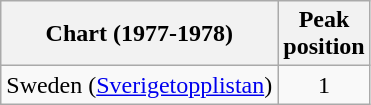<table class="wikitable">
<tr>
<th>Chart (1977-1978)</th>
<th>Peak<br>position</th>
</tr>
<tr>
<td>Sweden (<a href='#'>Sverigetopplistan</a>)</td>
<td align="center">1</td>
</tr>
</table>
